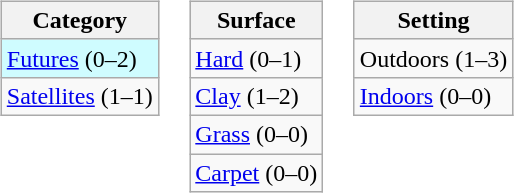<table>
<tr valign=top>
<td><br><table class="wikitable">
<tr>
<th>Category</th>
</tr>
<tr style="background:#cffcff">
<td><a href='#'>Futures</a> (0–2)</td>
</tr>
<tr>
<td><a href='#'>Satellites</a> (1–1)</td>
</tr>
</table>
</td>
<td><br><table class=wikitable>
<tr>
<th>Surface</th>
</tr>
<tr>
<td><a href='#'>Hard</a> (0–1)</td>
</tr>
<tr>
<td><a href='#'>Clay</a> (1–2)</td>
</tr>
<tr>
<td><a href='#'>Grass</a> (0–0)</td>
</tr>
<tr>
<td><a href='#'>Carpet</a> (0–0)</td>
</tr>
</table>
</td>
<td><br><table class=wikitable>
<tr>
<th>Setting</th>
</tr>
<tr>
<td>Outdoors (1–3)</td>
</tr>
<tr>
<td><a href='#'>Indoors</a> (0–0)</td>
</tr>
</table>
</td>
</tr>
</table>
